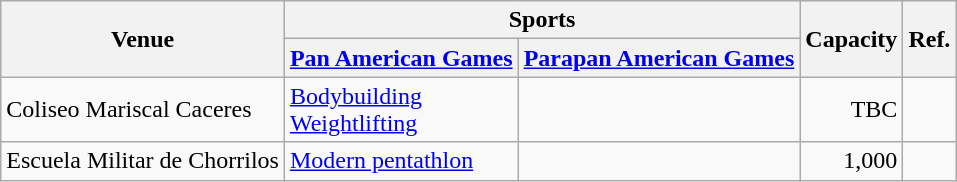<table class="wikitable sortable">
<tr>
<th rowspan="2">Venue</th>
<th colspan="2" class="unsortable">Sports</th>
<th rowspan="2">Capacity</th>
<th rowspan="2" class="unsortable">Ref.</th>
</tr>
<tr>
<th><a href='#'>Pan American Games</a></th>
<th><a href='#'>Parapan American Games</a></th>
</tr>
<tr>
<td>Coliseo Mariscal Caceres</td>
<td><a href='#'>Bodybuilding</a><br><a href='#'>Weightlifting</a></td>
<td></td>
<td align="right">TBC</td>
<td align=center></td>
</tr>
<tr>
<td>Escuela Militar de Chorrilos</td>
<td><a href='#'>Modern pentathlon</a></td>
<td></td>
<td align="right">1,000</td>
<td align=center></td>
</tr>
</table>
